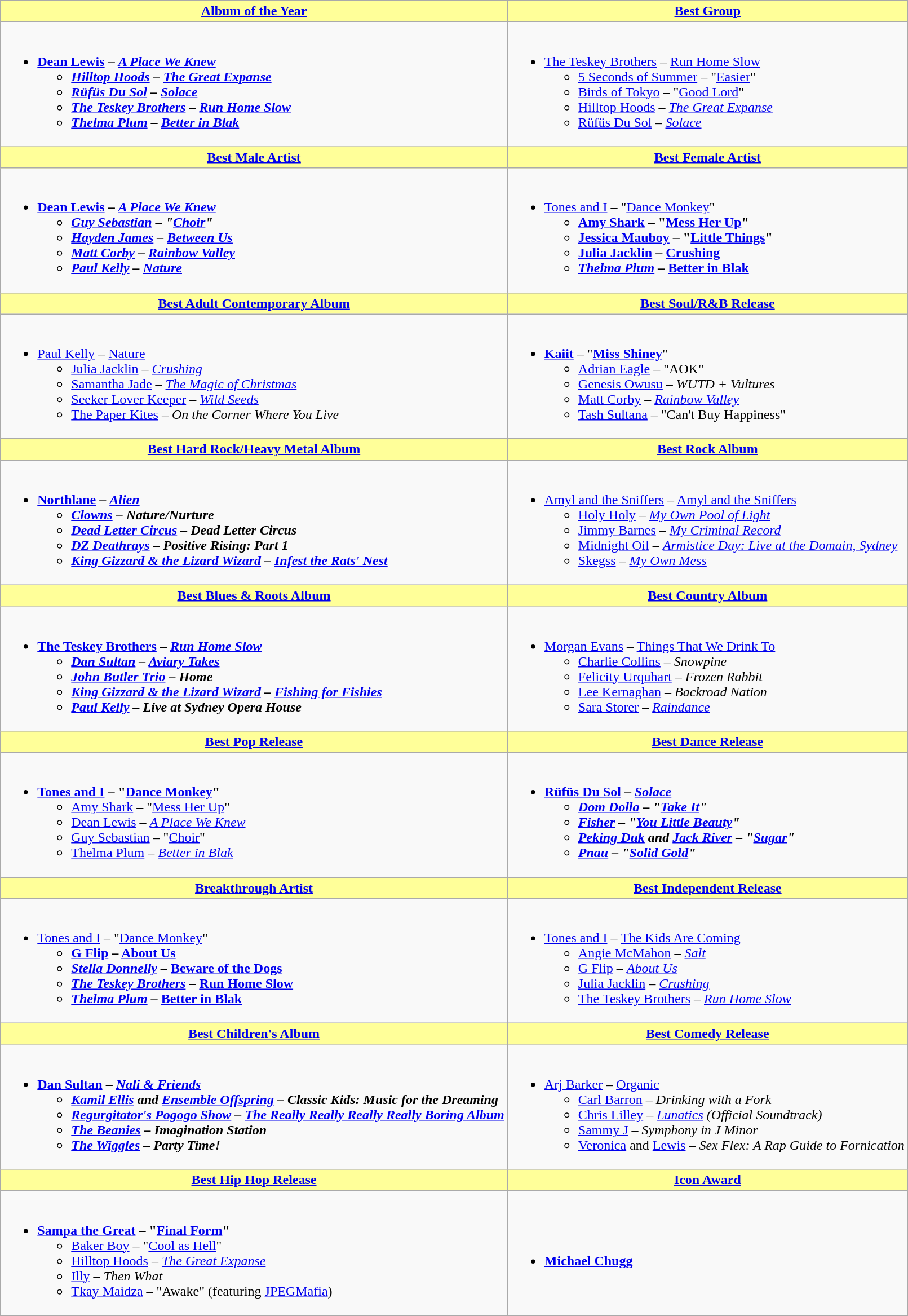<table class=wikitable style="width=100%">
<tr>
<th style="background:#ff9; width=;"50%"><a href='#'>Album of the Year</a></th>
<th style="background:#ff9; width=;"50%"><a href='#'>Best Group</a></th>
</tr>
<tr>
<td><br><ul><li><strong><a href='#'>Dean Lewis</a> – <em><a href='#'>A Place We Knew</a><strong><em><ul><li><a href='#'>Hilltop Hoods</a> – </em><a href='#'>The Great Expanse</a><em></li><li><a href='#'>Rüfüs Du Sol</a> – </em><a href='#'>Solace</a><em></li><li><a href='#'>The Teskey Brothers</a> – </em><a href='#'>Run Home Slow</a><em></li><li><a href='#'>Thelma Plum</a> – </em><a href='#'>Better in Blak</a><em></li></ul></li></ul></td>
<td><br><ul><li></strong><a href='#'>The Teskey Brothers</a> – </em><a href='#'>Run Home Slow</a></em></strong><ul><li><a href='#'>5 Seconds of Summer</a> – "<a href='#'>Easier</a>"</li><li><a href='#'>Birds of Tokyo</a> – "<a href='#'>Good Lord</a>"</li><li><a href='#'>Hilltop Hoods</a> – <em><a href='#'>The Great Expanse</a></em></li><li><a href='#'>Rüfüs Du Sol</a> – <em><a href='#'>Solace</a></em></li></ul></li></ul></td>
</tr>
<tr>
<th style="background:#ff9; width=;"50%"><a href='#'>Best Male Artist</a></th>
<th style="background:#ff9; width=;"50%"><a href='#'>Best Female Artist</a></th>
</tr>
<tr>
<td><br><ul><li><strong><a href='#'>Dean Lewis</a> – <em><a href='#'>A Place We Knew</a><strong><em><ul><li><a href='#'>Guy Sebastian</a> – "<a href='#'>Choir</a>"</li><li><a href='#'>Hayden James</a> – </em><a href='#'>Between Us</a><em></li><li><a href='#'>Matt Corby</a> – </em><a href='#'>Rainbow Valley</a><em></li><li><a href='#'>Paul Kelly</a> – </em><a href='#'>Nature</a><em></li></ul></li></ul></td>
<td><br><ul><li></strong><a href='#'>Tones and I</a> – "<a href='#'>Dance Monkey</a>"<strong><ul><li><a href='#'>Amy Shark</a> – "<a href='#'>Mess Her Up</a>"</li><li><a href='#'>Jessica Mauboy</a> – "<a href='#'>Little Things</a>"</li><li><a href='#'>Julia Jacklin</a> – </em><a href='#'>Crushing</a><em></li><li><a href='#'>Thelma Plum</a> – </em><a href='#'>Better in Blak</a><em></li></ul></li></ul></td>
</tr>
<tr>
<th style="background:#ff9; width=;"50%"><a href='#'>Best Adult Contemporary Album</a></th>
<th style="background:#ff9; width=;"50%"><a href='#'>Best Soul/R&B Release</a></th>
</tr>
<tr>
<td><br><ul><li></strong><a href='#'>Paul Kelly</a> – </em><a href='#'>Nature</a></em></strong><ul><li><a href='#'>Julia Jacklin</a> – <em><a href='#'>Crushing</a></em></li><li><a href='#'>Samantha Jade</a> – <em><a href='#'>The Magic of Christmas</a></em></li><li><a href='#'>Seeker Lover Keeper</a> – <em><a href='#'>Wild Seeds</a></em></li><li><a href='#'>The Paper Kites</a> – <em>On the Corner Where You Live</em></li></ul></li></ul></td>
<td><br><ul><li><strong><a href='#'>Kaiit</a></strong> – "<strong><a href='#'>Miss Shiney</a></strong>"<ul><li><a href='#'>Adrian Eagle</a> – "AOK"</li><li><a href='#'>Genesis Owusu</a> – <em>WUTD + Vultures</em></li><li><a href='#'>Matt Corby</a> – <em><a href='#'>Rainbow Valley</a></em></li><li><a href='#'>Tash Sultana</a> – "Can't Buy Happiness"</li></ul></li></ul></td>
</tr>
<tr>
<th style="background:#ff9; width=;"50%"><a href='#'>Best Hard Rock/Heavy Metal Album</a></th>
<th style="background:#ff9; width=;"50%"><a href='#'>Best Rock Album</a></th>
</tr>
<tr>
<td><br><ul><li><strong><a href='#'>Northlane</a> – <em><a href='#'>Alien</a><strong><em><ul><li><a href='#'>Clowns</a> – </em>Nature/Nurture<em></li><li><a href='#'>Dead Letter Circus</a> – </em>Dead Letter Circus<em></li><li><a href='#'>DZ Deathrays</a> – </em>Positive Rising: Part 1<em></li><li><a href='#'>King Gizzard & the Lizard Wizard</a> – </em><a href='#'>Infest the Rats' Nest</a><em></li></ul></li></ul></td>
<td><br><ul><li></strong><a href='#'>Amyl and the Sniffers</a> – </em><a href='#'>Amyl and the Sniffers</a></em></strong><ul><li><a href='#'>Holy Holy</a> – <em><a href='#'>My Own Pool of Light</a></em></li><li><a href='#'>Jimmy Barnes</a> – <em><a href='#'>My Criminal Record</a></em></li><li><a href='#'>Midnight Oil</a> – <em><a href='#'>Armistice Day: Live at the Domain, Sydney</a></em></li><li><a href='#'>Skegss</a> – <em><a href='#'>My Own Mess</a></em></li></ul></li></ul></td>
</tr>
<tr>
<th style="background:#ff9; width=;"50%"><a href='#'>Best Blues & Roots Album</a></th>
<th style="background:#ff9; width=;"50%"><a href='#'>Best Country Album</a></th>
</tr>
<tr>
<td><br><ul><li><strong><a href='#'>The Teskey Brothers</a> – <em><a href='#'>Run Home Slow</a><strong><em><ul><li><a href='#'>Dan Sultan</a> – </em><a href='#'>Aviary Takes</a><em></li><li><a href='#'>John Butler Trio</a> – </em>Home<em></li><li><a href='#'>King Gizzard & the Lizard Wizard</a> – </em><a href='#'>Fishing for Fishies</a><em></li><li><a href='#'>Paul Kelly</a> – </em>Live at Sydney Opera House<em></li></ul></li></ul></td>
<td><br><ul><li></strong><a href='#'>Morgan Evans</a> – </em><a href='#'>Things That We Drink To</a></em></strong><ul><li><a href='#'>Charlie Collins</a> – <em>Snowpine</em></li><li><a href='#'>Felicity Urquhart</a> – <em>Frozen Rabbit</em></li><li><a href='#'>Lee Kernaghan</a> – <em>Backroad Nation</em></li><li><a href='#'>Sara Storer</a> – <em><a href='#'>Raindance</a></em></li></ul></li></ul></td>
</tr>
<tr>
<th style="background:#ff9; width=;"50%"><a href='#'>Best Pop Release</a></th>
<th style="background:#ff9; width=;"50%"><a href='#'>Best Dance Release</a></th>
</tr>
<tr>
<td><br><ul><li><strong><a href='#'>Tones and I</a> – "<a href='#'>Dance Monkey</a>"</strong><ul><li><a href='#'>Amy Shark</a> – "<a href='#'>Mess Her Up</a>"</li><li><a href='#'>Dean Lewis</a> – <em><a href='#'>A Place We Knew</a></em></li><li><a href='#'>Guy Sebastian</a> – "<a href='#'>Choir</a>"</li><li><a href='#'>Thelma Plum</a> – <em><a href='#'>Better in Blak</a></em></li></ul></li></ul></td>
<td><br><ul><li><strong><a href='#'>Rüfüs Du Sol</a> – <em><a href='#'>Solace</a><strong><em><ul><li><a href='#'>Dom Dolla</a> – "<a href='#'>Take It</a>"</li><li><a href='#'>Fisher</a> – "<a href='#'>You Little Beauty</a>"</li><li><a href='#'>Peking Duk</a> and <a href='#'>Jack River</a> – "<a href='#'>Sugar</a>"</li><li><a href='#'>Pnau</a> – "<a href='#'>Solid Gold</a>"</li></ul></li></ul></td>
</tr>
<tr>
<th style="background:#ff9; width=;"50%"><a href='#'>Breakthrough Artist</a></th>
<th style="background:#ff9; width=;"50%"><a href='#'>Best Independent Release</a></th>
</tr>
<tr>
<td><br><ul><li></strong><a href='#'>Tones and I</a> – "<a href='#'>Dance Monkey</a>"<strong><ul><li><a href='#'>G Flip</a> – </em><a href='#'>About Us</a><em></li><li><a href='#'>Stella Donnelly</a> – </em><a href='#'>Beware of the Dogs</a><em></li><li><a href='#'>The Teskey Brothers</a> – </em><a href='#'>Run Home Slow</a><em></li><li><a href='#'>Thelma Plum</a> – </em><a href='#'>Better in Blak</a><em></li></ul></li></ul></td>
<td><br><ul><li></strong><a href='#'>Tones and I</a> – </em><a href='#'>The Kids Are Coming</a></em></strong><ul><li><a href='#'>Angie McMahon</a> – <em><a href='#'>Salt</a></em></li><li><a href='#'>G Flip</a> – <em><a href='#'>About Us</a></em></li><li><a href='#'>Julia Jacklin</a> – <em><a href='#'>Crushing</a></em></li><li><a href='#'>The Teskey Brothers</a> – <em><a href='#'>Run Home Slow</a></em></li></ul></li></ul></td>
</tr>
<tr>
<th style="background:#ff9; width=;"50%"><a href='#'>Best Children's Album</a></th>
<th style="background:#ff9; width=;"50%"><a href='#'>Best Comedy Release</a></th>
</tr>
<tr>
<td><br><ul><li><strong><a href='#'>Dan Sultan</a> – <em><a href='#'>Nali & Friends</a><strong><em><ul><li><a href='#'>Kamil Ellis</a> and <a href='#'>Ensemble Offspring</a> – </em>Classic Kids: Music for the Dreaming<em></li><li><a href='#'>Regurgitator's Pogogo Show</a> – </em><a href='#'>The Really Really Really Really Boring Album</a><em></li><li><a href='#'>The Beanies</a> – </em>Imagination Station<em></li><li><a href='#'>The Wiggles</a> – </em>Party Time!<em></li></ul></li></ul></td>
<td><br><ul><li></strong><a href='#'>Arj Barker</a> – </em><a href='#'>Organic</a></em></strong><ul><li><a href='#'>Carl Barron</a> – <em>Drinking with a Fork</em></li><li><a href='#'>Chris Lilley</a> – <em><a href='#'>Lunatics</a> (Official Soundtrack)</em></li><li><a href='#'>Sammy J</a> – <em>Symphony in J Minor</em></li><li><a href='#'>Veronica</a> and <a href='#'>Lewis</a> – <em>Sex Flex: A Rap Guide to Fornication</em></li></ul></li></ul></td>
</tr>
<tr>
<th style="background:#ff9; width=;"50%"><a href='#'>Best Hip Hop Release</a></th>
<th style="background:#ff9; width=;"50%"><a href='#'>Icon Award</a></th>
</tr>
<tr>
<td><br><ul><li><strong><a href='#'>Sampa the Great</a> – "<a href='#'>Final Form</a>"</strong><ul><li><a href='#'>Baker Boy</a> – "<a href='#'>Cool as Hell</a>"</li><li><a href='#'>Hilltop Hoods</a> – <em><a href='#'>The Great Expanse</a></em></li><li><a href='#'>Illy</a> – <em>Then What</em></li><li><a href='#'>Tkay Maidza</a> – "Awake" (featuring <a href='#'>JPEGMafia</a>)</li></ul></li></ul></td>
<td><br><ul><li><strong><a href='#'>Michael Chugg</a></strong></li></ul></td>
</tr>
<tr>
</tr>
</table>
